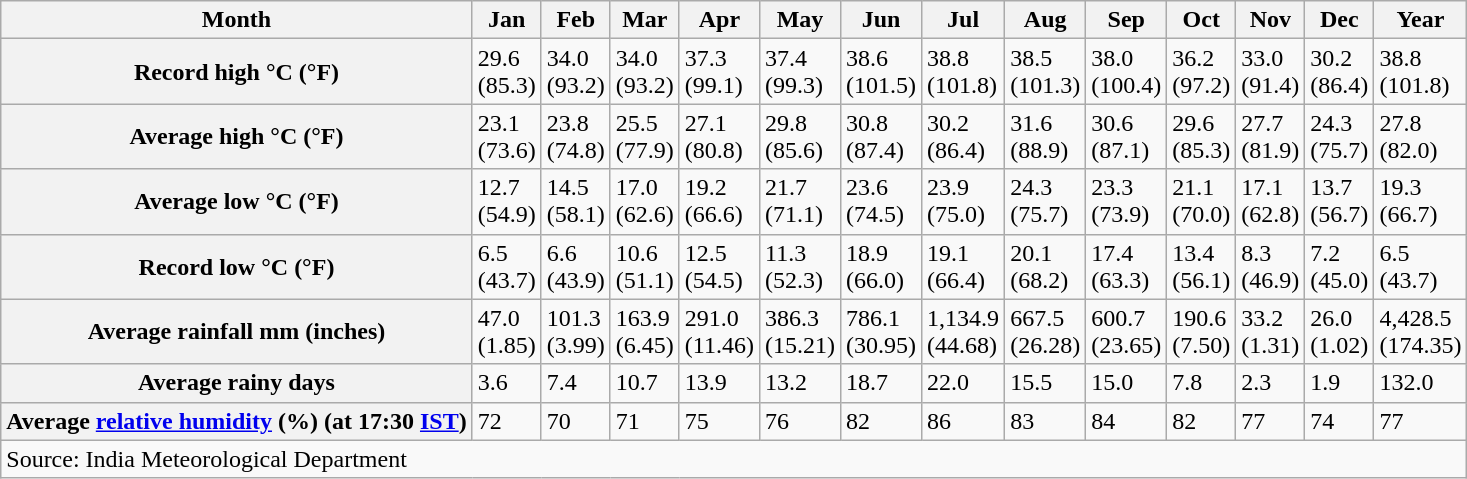<table class="wikitable mw-collapsible">
<tr>
<th>Month</th>
<th>Jan</th>
<th>Feb</th>
<th>Mar</th>
<th>Apr</th>
<th>May</th>
<th>Jun</th>
<th>Jul</th>
<th>Aug</th>
<th>Sep</th>
<th>Oct</th>
<th>Nov</th>
<th>Dec</th>
<th>Year</th>
</tr>
<tr>
<th>Record high °C (°F)</th>
<td>29.6<br>(85.3)</td>
<td>34.0<br>(93.2)</td>
<td>34.0<br>(93.2)</td>
<td>37.3<br>(99.1)</td>
<td>37.4<br>(99.3)</td>
<td>38.6<br>(101.5)</td>
<td>38.8<br>(101.8)</td>
<td>38.5<br>(101.3)</td>
<td>38.0<br>(100.4)</td>
<td>36.2<br>(97.2)</td>
<td>33.0<br>(91.4)</td>
<td>30.2<br>(86.4)</td>
<td>38.8<br>(101.8)</td>
</tr>
<tr>
<th>Average high °C (°F)</th>
<td>23.1<br>(73.6)</td>
<td>23.8<br>(74.8)</td>
<td>25.5<br>(77.9)</td>
<td>27.1<br>(80.8)</td>
<td>29.8<br>(85.6)</td>
<td>30.8<br>(87.4)</td>
<td>30.2<br>(86.4)</td>
<td>31.6<br>(88.9)</td>
<td>30.6<br>(87.1)</td>
<td>29.6<br>(85.3)</td>
<td>27.7<br>(81.9)</td>
<td>24.3<br>(75.7)</td>
<td>27.8<br>(82.0)</td>
</tr>
<tr>
<th>Average low °C (°F)</th>
<td>12.7<br>(54.9)</td>
<td>14.5<br>(58.1)</td>
<td>17.0<br>(62.6)</td>
<td>19.2<br>(66.6)</td>
<td>21.7<br>(71.1)</td>
<td>23.6<br>(74.5)</td>
<td>23.9<br>(75.0)</td>
<td>24.3<br>(75.7)</td>
<td>23.3<br>(73.9)</td>
<td>21.1<br>(70.0)</td>
<td>17.1<br>(62.8)</td>
<td>13.7<br>(56.7)</td>
<td>19.3<br>(66.7)</td>
</tr>
<tr>
<th>Record low °C (°F)</th>
<td>6.5<br>(43.7)</td>
<td>6.6<br>(43.9)</td>
<td>10.6<br>(51.1)</td>
<td>12.5<br>(54.5)</td>
<td>11.3<br>(52.3)</td>
<td>18.9<br>(66.0)</td>
<td>19.1<br>(66.4)</td>
<td>20.1<br>(68.2)</td>
<td>17.4<br>(63.3)</td>
<td>13.4<br>(56.1)</td>
<td>8.3<br>(46.9)</td>
<td>7.2<br>(45.0)</td>
<td>6.5<br>(43.7)</td>
</tr>
<tr>
<th>Average rainfall mm (inches)</th>
<td>47.0<br>(1.85)</td>
<td>101.3<br>(3.99)</td>
<td>163.9<br>(6.45)</td>
<td>291.0<br>(11.46)</td>
<td>386.3<br>(15.21)</td>
<td>786.1<br>(30.95)</td>
<td>1,134.9<br>(44.68)</td>
<td>667.5<br>(26.28)</td>
<td>600.7<br>(23.65)</td>
<td>190.6<br>(7.50)</td>
<td>33.2<br>(1.31)</td>
<td>26.0<br>(1.02)</td>
<td>4,428.5<br>(174.35)</td>
</tr>
<tr>
<th>Average rainy days</th>
<td>3.6</td>
<td>7.4</td>
<td>10.7</td>
<td>13.9</td>
<td>13.2</td>
<td>18.7</td>
<td>22.0</td>
<td>15.5</td>
<td>15.0</td>
<td>7.8</td>
<td>2.3</td>
<td>1.9</td>
<td>132.0</td>
</tr>
<tr>
<th>Average <a href='#'>relative humidity</a> (%) (at 17:30 <a href='#'>IST</a>)</th>
<td>72</td>
<td>70</td>
<td>71</td>
<td>75</td>
<td>76</td>
<td>82</td>
<td>86</td>
<td>83</td>
<td>84</td>
<td>82</td>
<td>77</td>
<td>74</td>
<td>77</td>
</tr>
<tr>
<td colspan="14">Source: India Meteorological Department</td>
</tr>
</table>
